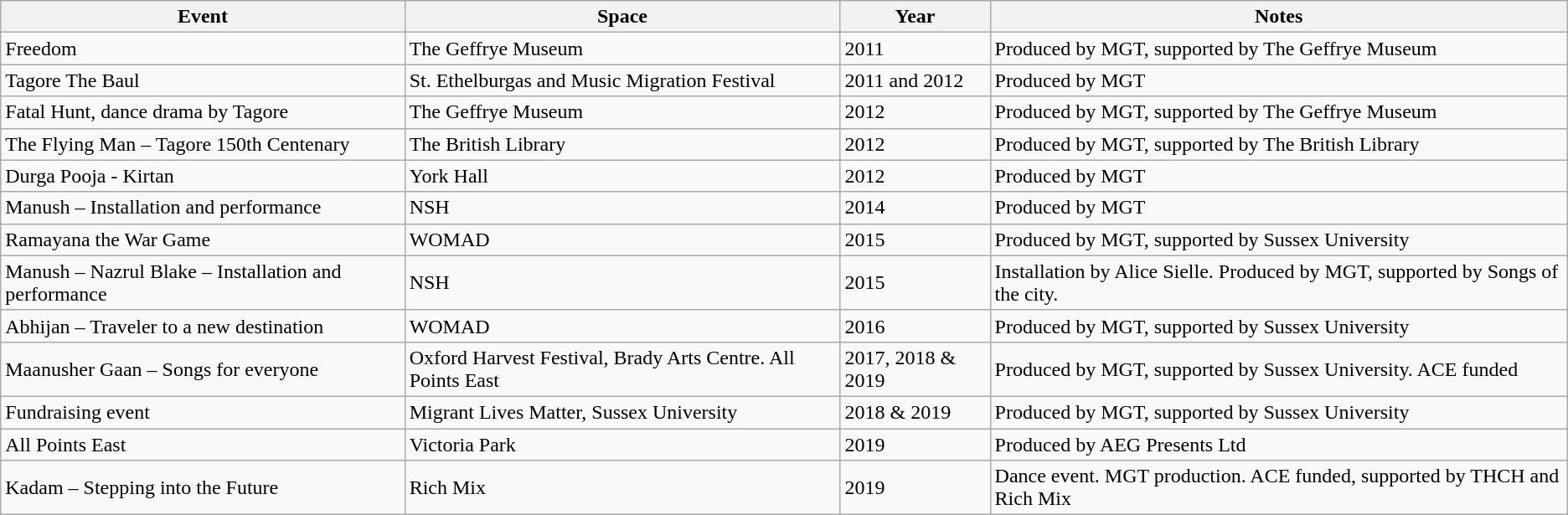<table class="wikitable">
<tr>
<th>Event</th>
<th>Space</th>
<th>Year</th>
<th>Notes</th>
</tr>
<tr>
<td>Freedom</td>
<td>The Geffrye Museum</td>
<td>2011</td>
<td>Produced by MGT, supported by The Geffrye Museum</td>
</tr>
<tr>
<td>Tagore The Baul</td>
<td>St. Ethelburgas and Music Migration Festival</td>
<td>2011 and 2012</td>
<td>Produced by MGT</td>
</tr>
<tr>
<td>Fatal Hunt, dance drama by Tagore</td>
<td>The Geffrye Museum</td>
<td>2012</td>
<td>Produced by MGT, supported by The Geffrye Museum</td>
</tr>
<tr>
<td>The Flying Man – Tagore 150th Centenary</td>
<td>The British Library</td>
<td>2012</td>
<td>Produced by MGT, supported by The British Library</td>
</tr>
<tr>
<td>Durga Pooja - Kirtan</td>
<td>York Hall</td>
<td>2012</td>
<td>Produced by MGT</td>
</tr>
<tr>
<td>Manush – Installation and performance</td>
<td>NSH</td>
<td>2014</td>
<td>Produced by MGT</td>
</tr>
<tr>
<td>Ramayana the War Game</td>
<td>WOMAD</td>
<td>2015</td>
<td>Produced by MGT, supported by Sussex University</td>
</tr>
<tr>
<td>Manush – Nazrul Blake – Installation and performance</td>
<td>NSH</td>
<td>2015</td>
<td>Installation by Alice Sielle. Produced by MGT, supported by Songs of  the city.</td>
</tr>
<tr>
<td>Abhijan – Traveler to a new destination</td>
<td>WOMAD</td>
<td>2016</td>
<td>Produced by MGT, supported by Sussex University</td>
</tr>
<tr>
<td>Maanusher Gaan – Songs for everyone</td>
<td>Oxford Harvest Festival, Brady Arts Centre. All Points East</td>
<td>2017, 2018 & 2019</td>
<td>Produced by MGT, supported by Sussex University. ACE funded</td>
</tr>
<tr>
<td>Fundraising event</td>
<td>Migrant Lives Matter, Sussex University</td>
<td>2018 & 2019</td>
<td>Produced by MGT, supported by Sussex University</td>
</tr>
<tr>
<td>All Points East</td>
<td>Victoria Park</td>
<td>2019</td>
<td>Produced by AEG Presents Ltd</td>
</tr>
<tr>
<td>Kadam – Stepping into the Future</td>
<td>Rich Mix</td>
<td>2019</td>
<td>Dance event. MGT production. ACE funded, supported by THCH and Rich  Mix</td>
</tr>
</table>
